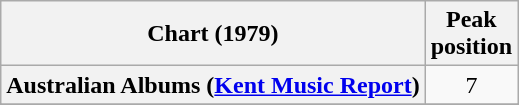<table class="wikitable sortable plainrowheaders" style="text-align:center">
<tr>
<th scope="col">Chart (1979)</th>
<th scope="col">Peak<br>position</th>
</tr>
<tr>
<th scope="row">Australian Albums (<a href='#'>Kent Music Report</a>)</th>
<td>7</td>
</tr>
<tr>
</tr>
<tr>
</tr>
<tr>
</tr>
<tr>
</tr>
</table>
